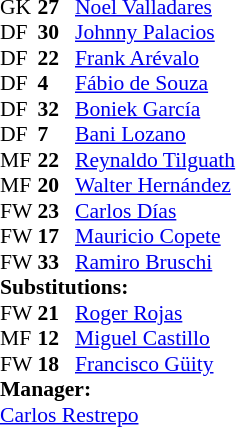<table style = "font-size: 90%" cellspacing = "0" cellpadding = "0">
<tr>
<td colspan = 4></td>
</tr>
<tr>
<th style="width:25px;"></th>
<th style="width:25px;"></th>
</tr>
<tr>
<td>GK</td>
<td><strong>27</strong></td>
<td> <a href='#'>Noel Valladares</a></td>
</tr>
<tr>
<td>DF</td>
<td><strong>30</strong></td>
<td> <a href='#'>Johnny Palacios</a></td>
</tr>
<tr>
<td>DF</td>
<td><strong>22</strong></td>
<td> <a href='#'>Frank Arévalo</a></td>
</tr>
<tr>
<td>DF</td>
<td><strong>4</strong></td>
<td> <a href='#'>Fábio de Souza</a></td>
</tr>
<tr>
<td>DF</td>
<td><strong>32</strong></td>
<td> <a href='#'>Boniek García</a></td>
</tr>
<tr>
<td>DF</td>
<td><strong>7</strong></td>
<td> <a href='#'>Bani Lozano</a></td>
</tr>
<tr>
<td>MF</td>
<td><strong>22</strong></td>
<td> <a href='#'>Reynaldo Tilguath</a></td>
<td></td>
<td></td>
</tr>
<tr>
<td>MF</td>
<td><strong>20</strong></td>
<td> <a href='#'>Walter Hernández</a></td>
</tr>
<tr>
<td>FW</td>
<td><strong>23</strong></td>
<td> <a href='#'>Carlos Días</a></td>
<td></td>
<td></td>
<td></td>
<td></td>
</tr>
<tr>
<td>FW</td>
<td><strong>17</strong></td>
<td> <a href='#'>Mauricio Copete</a></td>
</tr>
<tr>
<td>FW</td>
<td><strong>33</strong></td>
<td> <a href='#'>Ramiro Bruschi</a></td>
<td></td>
<td></td>
</tr>
<tr>
<td colspan = 3><strong>Substitutions:</strong></td>
</tr>
<tr>
<td>FW</td>
<td><strong>21</strong></td>
<td> <a href='#'>Roger Rojas</a></td>
<td></td>
<td></td>
</tr>
<tr>
<td>MF</td>
<td><strong>12</strong></td>
<td> <a href='#'>Miguel Castillo</a></td>
<td></td>
<td></td>
</tr>
<tr>
<td>FW</td>
<td><strong>18</strong></td>
<td> <a href='#'>Francisco Güity</a></td>
<td></td>
<td></td>
</tr>
<tr>
<td colspan = 3><strong>Manager:</strong></td>
</tr>
<tr>
<td colspan = 3> <a href='#'>Carlos Restrepo</a></td>
</tr>
</table>
